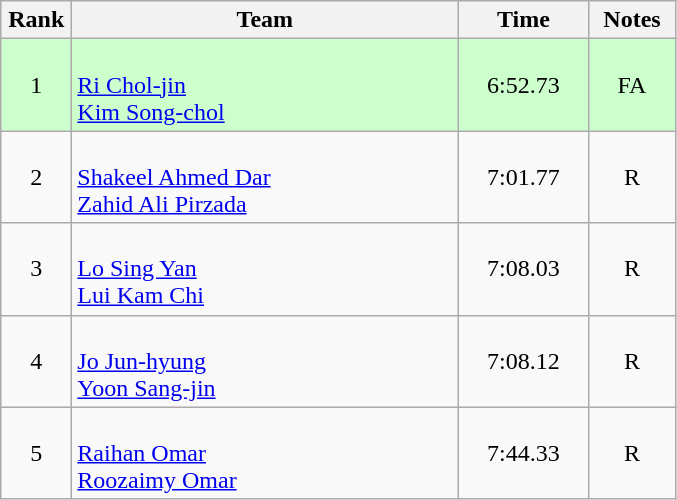<table class=wikitable style="text-align:center">
<tr>
<th width=40>Rank</th>
<th width=250>Team</th>
<th width=80>Time</th>
<th width=50>Notes</th>
</tr>
<tr bgcolor="ccffcc">
<td>1</td>
<td align=left><br><a href='#'>Ri Chol-jin</a><br><a href='#'>Kim Song-chol</a></td>
<td>6:52.73</td>
<td>FA</td>
</tr>
<tr>
<td>2</td>
<td align=left><br><a href='#'>Shakeel Ahmed Dar</a><br><a href='#'>Zahid Ali Pirzada</a></td>
<td>7:01.77</td>
<td>R</td>
</tr>
<tr>
<td>3</td>
<td align=left><br><a href='#'>Lo Sing Yan</a><br><a href='#'>Lui Kam Chi</a></td>
<td>7:08.03</td>
<td>R</td>
</tr>
<tr>
<td>4</td>
<td align=left><br><a href='#'>Jo Jun-hyung</a><br><a href='#'>Yoon Sang-jin</a></td>
<td>7:08.12</td>
<td>R</td>
</tr>
<tr>
<td>5</td>
<td align=left><br><a href='#'>Raihan Omar</a><br><a href='#'>Roozaimy Omar</a></td>
<td>7:44.33</td>
<td>R</td>
</tr>
</table>
